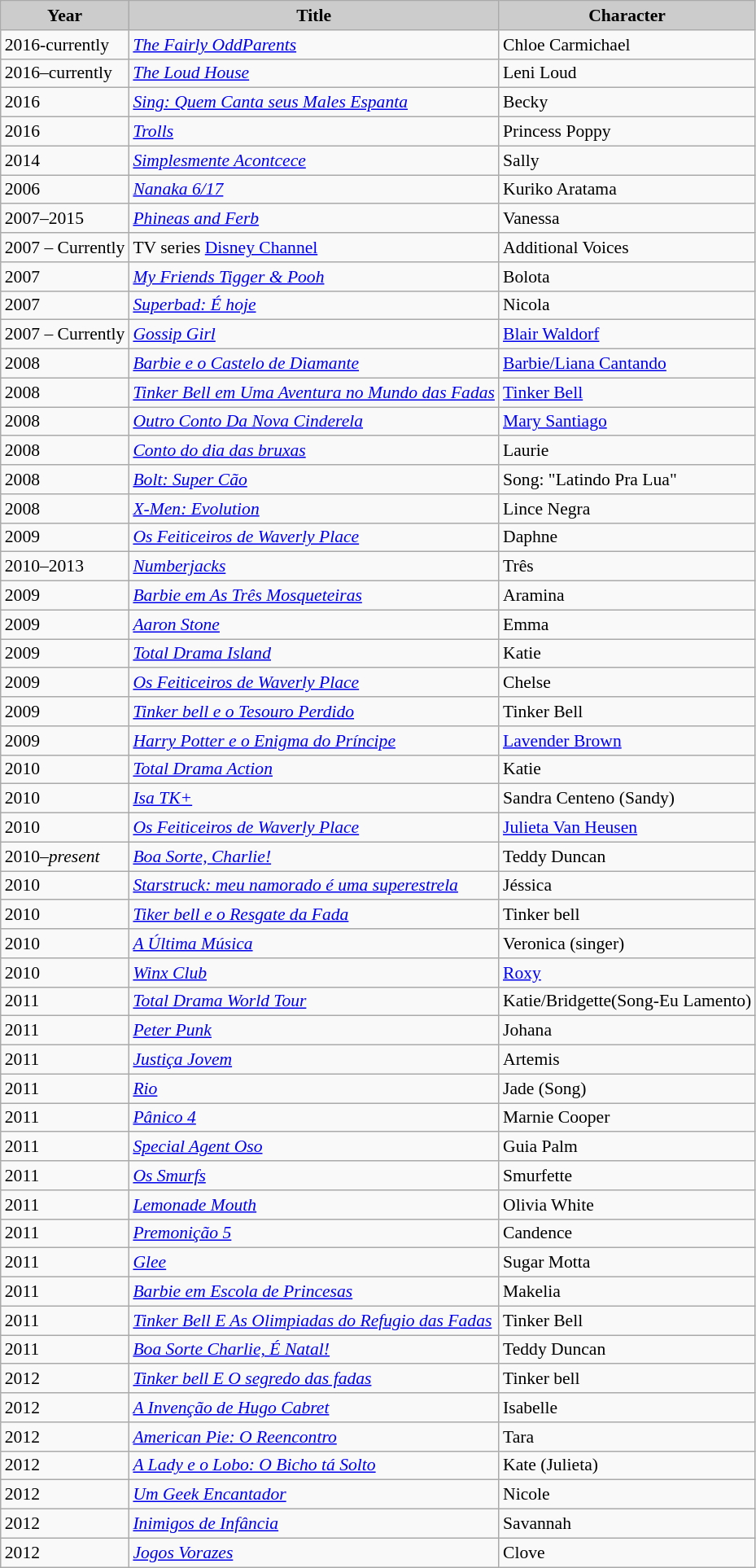<table class="wikitable" style="font-size:90%">
<tr style="text-align:center;">
<th style="background:#ccc;">Year</th>
<th style="background:#ccc;">Title</th>
<th style="background:#ccc;">Character</th>
</tr>
<tr>
<td>2016-currently</td>
<td><em><a href='#'>The Fairly OddParents</a></em></td>
<td>Chloe Carmichael</td>
</tr>
<tr>
<td>2016–currently</td>
<td><em><a href='#'>The Loud House</a></em></td>
<td>Leni Loud</td>
</tr>
<tr>
<td>2016</td>
<td><em><a href='#'>Sing: Quem Canta seus Males Espanta</a></em></td>
<td>Becky</td>
</tr>
<tr>
<td>2016</td>
<td><em><a href='#'>Trolls</a></em></td>
<td>Princess Poppy</td>
</tr>
<tr>
<td>2014</td>
<td><em><a href='#'>Simplesmente Acontcece</a></em></td>
<td>Sally</td>
</tr>
<tr>
<td>2006</td>
<td><em><a href='#'>Nanaka 6/17</a></em></td>
<td>Kuriko Aratama</td>
</tr>
<tr>
<td>2007–2015</td>
<td><em><a href='#'>Phineas and Ferb</a></em></td>
<td>Vanessa</td>
</tr>
<tr>
<td>2007 – Currently</td>
<td>TV series <a href='#'>Disney Channel</a></td>
<td>Additional Voices</td>
</tr>
<tr>
<td>2007</td>
<td><em><a href='#'>My Friends Tigger & Pooh</a></em></td>
<td>Bolota</td>
</tr>
<tr>
<td>2007</td>
<td><em><a href='#'>Superbad: É hoje</a></em></td>
<td>Nicola</td>
</tr>
<tr>
<td>2007 – Currently</td>
<td><em><a href='#'>Gossip Girl</a></em></td>
<td><a href='#'>Blair Waldorf</a></td>
</tr>
<tr>
<td>2008</td>
<td><em><a href='#'>Barbie e o Castelo de Diamante</a></em></td>
<td><a href='#'>Barbie/Liana Cantando</a></td>
</tr>
<tr>
<td>2008</td>
<td><em><a href='#'>Tinker Bell em Uma Aventura no Mundo das Fadas</a></em></td>
<td><a href='#'>Tinker Bell</a></td>
</tr>
<tr>
<td>2008</td>
<td><em><a href='#'>Outro Conto Da Nova Cinderela</a></em></td>
<td><a href='#'>Mary Santiago</a></td>
</tr>
<tr>
<td>2008</td>
<td><em><a href='#'>Conto do dia das bruxas</a></em></td>
<td>Laurie</td>
</tr>
<tr>
<td>2008</td>
<td><em><a href='#'>Bolt: Super Cão</a></em></td>
<td>Song: "Latindo Pra Lua"</td>
</tr>
<tr>
<td>2008</td>
<td><em><a href='#'>X-Men: Evolution</a></em></td>
<td>Lince Negra</td>
</tr>
<tr>
<td>2009</td>
<td><em><a href='#'>Os Feiticeiros de Waverly Place</a></em></td>
<td>Daphne</td>
</tr>
<tr>
<td>2010–2013</td>
<td><em><a href='#'>Numberjacks</a> </em></td>
<td>Três</td>
</tr>
<tr>
<td>2009</td>
<td><em><a href='#'>Barbie em As Três Mosqueteiras</a></em></td>
<td>Aramina</td>
</tr>
<tr>
<td>2009</td>
<td><em><a href='#'>Aaron Stone</a></em></td>
<td>Emma</td>
</tr>
<tr>
<td>2009</td>
<td><em><a href='#'>Total Drama Island</a></em></td>
<td>Katie</td>
</tr>
<tr>
<td>2009</td>
<td><em><a href='#'>Os Feiticeiros de Waverly Place</a></em></td>
<td>Chelse</td>
</tr>
<tr>
<td>2009</td>
<td><em> <a href='#'>Tinker bell e o Tesouro Perdido</a></em></td>
<td>Tinker Bell</td>
</tr>
<tr>
<td>2009</td>
<td><em><a href='#'>Harry Potter e o Enigma do Príncipe</a></em></td>
<td><a href='#'>Lavender Brown</a></td>
</tr>
<tr>
<td>2010</td>
<td><em><a href='#'>Total Drama Action</a></em></td>
<td>Katie</td>
</tr>
<tr>
<td>2010</td>
<td><em><a href='#'>Isa TK+</a></em></td>
<td>Sandra Centeno (Sandy)</td>
</tr>
<tr>
<td>2010</td>
<td><em><a href='#'>Os Feiticeiros de Waverly Place</a></em></td>
<td><a href='#'>Julieta Van Heusen</a></td>
</tr>
<tr>
<td>2010–<em>present</em></td>
<td><em><a href='#'>Boa Sorte, Charlie!</a></em></td>
<td>Teddy Duncan</td>
</tr>
<tr>
<td>2010</td>
<td><em><a href='#'>Starstruck: meu namorado é uma superestrela</a></em></td>
<td>Jéssica</td>
</tr>
<tr>
<td>2010</td>
<td><em> <a href='#'>Tiker bell e o Resgate da Fada</a></em></td>
<td>Tinker bell</td>
</tr>
<tr>
<td>2010</td>
<td><em><a href='#'>A Última Música</a></em></td>
<td>Veronica (singer)</td>
</tr>
<tr>
<td>2010</td>
<td><em><a href='#'>Winx Club</a></em></td>
<td><a href='#'>Roxy</a></td>
</tr>
<tr>
<td>2011</td>
<td><em><a href='#'>Total Drama World Tour</a></em></td>
<td>Katie/Bridgette(Song-Eu Lamento)</td>
</tr>
<tr>
<td>2011</td>
<td><em><a href='#'>Peter Punk</a></em></td>
<td>Johana</td>
</tr>
<tr>
<td>2011</td>
<td><em><a href='#'>Justiça Jovem</a></em></td>
<td>Artemis</td>
</tr>
<tr>
<td>2011</td>
<td><em><a href='#'>Rio</a></em></td>
<td>Jade (Song)</td>
</tr>
<tr>
<td>2011</td>
<td><em><a href='#'>Pânico 4</a></em></td>
<td>Marnie Cooper</td>
</tr>
<tr>
<td>2011</td>
<td><em><a href='#'>Special Agent Oso</a></em></td>
<td>Guia Palm</td>
</tr>
<tr>
<td>2011</td>
<td><em><a href='#'>Os Smurfs</a></em></td>
<td>Smurfette</td>
</tr>
<tr>
<td>2011</td>
<td><em><a href='#'>Lemonade Mouth</a></em></td>
<td>Olivia White</td>
</tr>
<tr>
<td>2011</td>
<td><em><a href='#'>Premonição 5</a></em></td>
<td>Candence</td>
</tr>
<tr>
<td>2011</td>
<td><em><a href='#'>Glee</a></em></td>
<td>Sugar Motta</td>
</tr>
<tr>
<td>2011</td>
<td><em><a href='#'>Barbie em Escola de Princesas</a></em></td>
<td>Makelia</td>
</tr>
<tr>
<td>2011</td>
<td><em> <a href='#'>Tinker Bell E As Olimpiadas do Refugio das Fadas</a></em></td>
<td>Tinker Bell</td>
</tr>
<tr>
<td>2011</td>
<td><em> <a href='#'>Boa Sorte Charlie, É Natal!</a></em></td>
<td>Teddy Duncan</td>
</tr>
<tr>
<td>2012</td>
<td><em> <a href='#'>Tinker bell E O segredo das fadas</a></em></td>
<td>Tinker bell</td>
</tr>
<tr>
<td>2012</td>
<td><em> <a href='#'>A Invenção de Hugo Cabret</a></em></td>
<td>Isabelle</td>
</tr>
<tr>
<td>2012</td>
<td><em> <a href='#'>American Pie: O Reencontro</a></em></td>
<td>Tara</td>
</tr>
<tr>
<td>2012</td>
<td><em> <a href='#'>A Lady e o Lobo: O Bicho tá Solto</a></em></td>
<td>Kate (Julieta)</td>
</tr>
<tr>
<td>2012</td>
<td><em> <a href='#'>Um Geek Encantador</a></em></td>
<td>Nicole</td>
</tr>
<tr>
<td>2012</td>
<td><em> <a href='#'>Inimigos de Infância</a></em></td>
<td>Savannah</td>
</tr>
<tr>
<td>2012</td>
<td><em> <a href='#'>Jogos Vorazes</a></em></td>
<td>Clove</td>
</tr>
</table>
